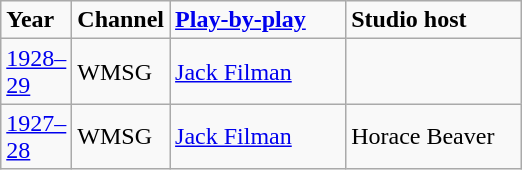<table class="wikitable">
<tr>
<td width="40"><strong>Year</strong></td>
<td width="40"><strong>Channel</strong></td>
<td width="110"><strong><a href='#'>Play-by-play</a></strong></td>
<td width="110"><strong>Studio host</strong></td>
</tr>
<tr>
<td><a href='#'>1928–29</a></td>
<td>WMSG</td>
<td><a href='#'>Jack Filman</a></td>
</tr>
<tr>
<td><a href='#'>1927–28</a></td>
<td>WMSG</td>
<td><a href='#'>Jack Filman</a></td>
<td>Horace Beaver</td>
</tr>
</table>
